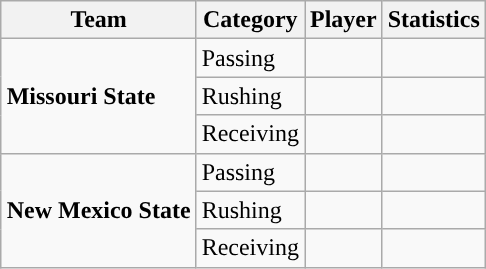<table class="wikitable" style="float: right;">
<tr>
<th>Team</th>
<th>Category</th>
<th>Player</th>
<th>Statistics</th>
</tr>
<tr>
<td rowspan=3><strong>Missouri State</strong></td>
<td>Passing</td>
<td></td>
<td></td>
</tr>
<tr>
<td>Rushing</td>
<td></td>
<td></td>
</tr>
<tr>
<td>Receiving</td>
<td></td>
<td></td>
</tr>
<tr>
<td rowspan=3><strong>New Mexico State</strong></td>
<td>Passing</td>
<td></td>
<td></td>
</tr>
<tr>
<td>Rushing</td>
<td></td>
<td></td>
</tr>
<tr>
<td>Receiving</td>
<td></td>
<td></td>
</tr>
</table>
